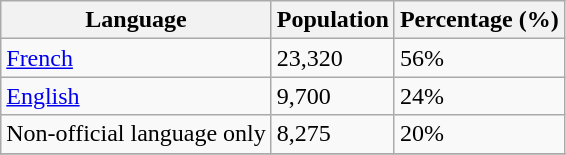<table class="wikitable">
<tr>
<th>Language</th>
<th>Population</th>
<th>Percentage (%)</th>
</tr>
<tr>
<td><a href='#'>French</a></td>
<td>23,320</td>
<td>56%</td>
</tr>
<tr>
<td><a href='#'>English</a></td>
<td>9,700</td>
<td>24%</td>
</tr>
<tr>
<td>Non-official language only</td>
<td>8,275</td>
<td>20%</td>
</tr>
<tr>
</tr>
</table>
